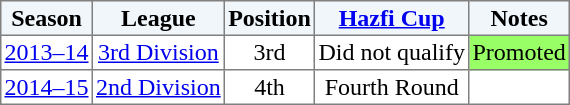<table border="1" cellpadding="2" style="border-collapse:collapse; text-align:center; font-size:normal;">
<tr style="background:#f0f6fa;">
<th>Season</th>
<th>League</th>
<th>Position</th>
<th><a href='#'>Hazfi Cup</a></th>
<th>Notes</th>
</tr>
<tr>
<td><a href='#'>2013–14</a></td>
<td><a href='#'>3rd Division</a></td>
<td>3rd</td>
<td>Did not qualify</td>
<td style="background:#9f6;">Promoted</td>
</tr>
<tr>
<td><a href='#'>2014–15</a></td>
<td><a href='#'>2nd Division</a></td>
<td>4th</td>
<td>Fourth Round</td>
<td></td>
</tr>
</table>
